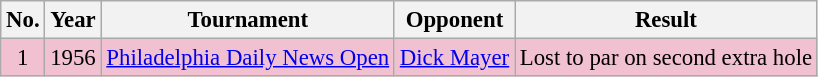<table class="wikitable" style="font-size:95%;">
<tr>
<th>No.</th>
<th>Year</th>
<th>Tournament</th>
<th>Opponent</th>
<th>Result</th>
</tr>
<tr style="background:#F2C1D1;">
<td align=center>1</td>
<td>1956</td>
<td><a href='#'>Philadelphia Daily News Open</a></td>
<td> <a href='#'>Dick Mayer</a></td>
<td>Lost to par on second extra hole</td>
</tr>
</table>
